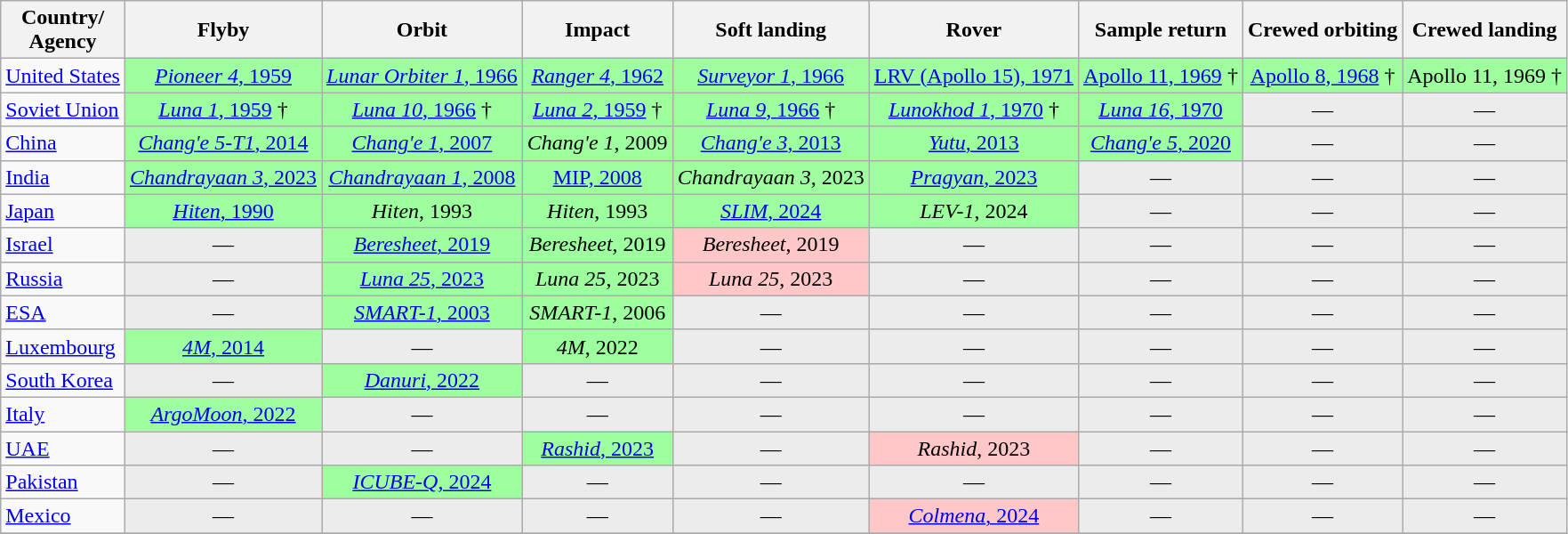<table class="wikitable sortable">
<tr>
<th>Country/<br>Agency</th>
<th>Flyby</th>
<th>Orbit</th>
<th>Impact</th>
<th>Soft landing</th>
<th>Rover</th>
<th>Sample return</th>
<th>Crewed orbiting</th>
<th>Crewed landing</th>
</tr>
<tr>
<td> <a href='#'>United States</a></td>
<td style="background:#9EFF9E; text-align:center;" data-sort-value="2"><a href='#'><em>Pioneer 4</em>, 1959</a></td>
<td style="background:#9EFF9E; text-align:center;" data-sort-value="2"><a href='#'><em>Lunar Orbiter 1</em>, 1966</a></td>
<td style="background:#9EFF9E; text-align:center;" data-sort-value="2"><a href='#'><em>Ranger 4</em>, 1962</a></td>
<td style="background:#9EFF9E; text-align:center;" data-sort-value="2"><a href='#'><em>Surveyor 1</em>, 1966</a></td>
<td style="background:#9EFF9E; text-align:center;" data-sort-value="2"><a href='#'>LRV (Apollo 15), 1971</a></td>
<td style="background:#9EFF9E; text-align:center;" data-sort-value="1"><a href='#'>Apollo 11, 1969</a> †</td>
<td style="background:#9EFF9E; text-align:center;" data-sort-value="1"><a href='#'>Apollo 8, 1968</a> †</td>
<td style="background:#9EFF9E; text-align:center;" data-sort-value="1">Apollo 11, 1969 †</td>
</tr>
<tr>
<td> <a href='#'>Soviet Union</a></td>
<td style="background:#9EFF9E; text-align:center;" data-sort-value="1"><a href='#'><em>Luna 1</em>, 1959</a> †</td>
<td style="background:#9EFF9E; text-align:center;" data-sort-value="1"><a href='#'><em>Luna 10</em>, 1966</a> †</td>
<td style="background:#9EFF9E; text-align:center;" data-sort-value="1"><a href='#'><em>Luna 2</em>, 1959</a> †</td>
<td style="background:#9EFF9E; text-align:center;" data-sort-value="1"><a href='#'><em>Luna 9</em>, 1966</a> †</td>
<td style="background:#9EFF9E; text-align:center;" data-sort-value="1"><a href='#'><em>Lunokhod 1</em>, 1970</a> †</td>
<td style="background:#9EFF9E; text-align:center;" data-sort-value="2"><a href='#'><em>Luna 16</em>, 1970</a></td>
<td style="background:#ECECEC; text-align:center;" data-sort-value="2">—</td>
<td style="background:#ECECEC; text-align:center;" data-sort-value="2">—</td>
</tr>
<tr>
<td> <a href='#'>China</a></td>
<td style="background:#9EFF9E; text-align:center;" data-sort-value="4"><a href='#'><em>Chang'e 5-T1</em>, 2014</a></td>
<td style="background:#9EFF9E; text-align:center;" data-sort-value="5"><a href='#'><em>Chang'e 1</em>, 2007</a></td>
<td style="background:#9EFF9E; text-align:center;" data-sort-value="6"><em>Chang'e 1</em>, 2009</td>
<td style="background:#9EFF9E; text-align:center;" data-sort-value="3"><a href='#'><em>Chang'e 3</em>, 2013</a></td>
<td style="background:#9EFF9E; text-align:center;" data-sort-value="3"><a href='#'><em>Yutu</em>, 2013</a></td>
<td style="background:#9EFF9E; text-align:center;" data-sort-value="3"><a href='#'><em>Chang'e 5</em>, 2020</a></td>
<td style="background:#ECECEC; text-align:center;" data-sort-value="3">—</td>
<td style="background:#ECECEC; text-align:center;" data-sort-value="3">—</td>
</tr>
<tr>
<td> <a href='#'>India</a></td>
<td style="background:#9EFF9E; text-align:center;" data-sort-value="7"><a href='#'><em>Chandrayaan 3</em>, 2023</a></td>
<td style="background:#9EFF9E; text-align:center;" data-sort-value="6"><a href='#'><em>Chandrayaan 1</em>, 2008</a></td>
<td style="background:#9EFF9E; text-align:center;" data-sort-value="5"><a href='#'>MIP, 2008</a></td>
<td style="background:#9EFF9E; text-align:center;" data-sort-value="4"><em>Chandrayaan 3</em>, 2023</td>
<td style="background:#9EFF9E; text-align:center;" data-sort-value="4"><a href='#'><em>Pragyan</em>, 2023</a></td>
<td style="background:#ECECEC; text-align:center;" data-sort-value="4">—</td>
<td style="background:#ECECEC; text-align:center;" data-sort-value="4">—</td>
<td style="background:#ECECEC; text-align:center;" data-sort-value="4">—</td>
</tr>
<tr>
<td> <a href='#'>Japan</a></td>
<td style="background:#9EFF9E; text-align:center;" data-sort-value="3"><a href='#'><em>Hiten</em>, 1990</a></td>
<td style="background:#9EFF9E; text-align:center;" data-sort-value="3"><em>Hiten</em>, 1993</td>
<td style="background:#9EFF9E; text-align:center;" data-sort-value="3"><em>Hiten</em>, 1993</td>
<td style="background:#9EFF9E; text-align:center;" data-sort-value="5"><a href='#'><em>SLIM</em>, 2024</a></td>
<td style="background:#9EFF9E; text-align:center;" data-sort-value="5"><em>LEV-1</em>, 2024</td>
<td style="background:#ECECEC; text-align:center;" data-sort-value="5">—</td>
<td style="background:#ECECEC; text-align:center;" data-sort-value="5">—</td>
<td style="background:#ECECEC; text-align:center;" data-sort-value="5">—</td>
</tr>
<tr>
<td> <a href='#'>Israel</a></td>
<td style="background:#ECECEC; text-align:center;" data-sort-value="8">—</td>
<td style="background:#9EFF9E; text-align:center;" data-sort-value="7"><a href='#'><em>Beresheet</em>, 2019</a></td>
<td style="background:#9EFF9E; text-align:center;" data-sort-value="7"><em>Beresheet</em>, 2019</td>
<td style="background:#FFC7C7; text-align:center;" data-sort-value="6"><em>Beresheet</em>, 2019</td>
<td style="background:#ECECEC; text-align:center;" data-sort-value="8">—</td>
<td style="background:#ECECEC; text-align:center;" data-sort-value="6">—</td>
<td style="background:#ECECEC; text-align:center;" data-sort-value="6">—</td>
<td style="background:#ECECEC; text-align:center;" data-sort-value="6">—</td>
</tr>
<tr>
<td> <a href='#'>Russia</a></td>
<td style="background:#ECECEC; text-align:center;" data-sort-value="9">—</td>
<td style="background:#9EFF9E; text-align:center;" data-sort-value="9"><a href='#'><em>Luna 25</em>, 2023</a></td>
<td style="background:#9EFF9E; text-align:center;" data-sort-value="9"><em>Luna 25</em>, 2023</td>
<td style="background:#FFC7C7; text-align:center;" data-sort-value="7"><em>Luna 25</em>, 2023</td>
<td style="background:#ECECEC; text-align:center;" data-sort-value="9">—</td>
<td style="background:#ECECEC; text-align:center;" data-sort-value="7">—</td>
<td style="background:#ECECEC; text-align:center;" data-sort-value="7">—</td>
<td style="background:#ECECEC; text-align:center;" data-sort-value="7">—</td>
</tr>
<tr>
<td> <a href='#'>ESA</a></td>
<td style="background:#ECECEC; text-align:center;" data-sort-value="10">—</td>
<td style="background:#9EFF9E; text-align:center;" data-sort-value="4"><a href='#'><em>SMART-1</em>, 2003</a></td>
<td style="background:#9EFF9E; text-align:center;" data-sort-value="4"><em>SMART-1</em>, 2006</td>
<td style="background:#ECECEC; text-align:center;" data-sort-value="8">—</td>
<td style="background:#ECECEC; text-align:center;" data-sort-value="10">—</td>
<td style="background:#ECECEC; text-align:center;" data-sort-value="8">—</td>
<td style="background:#ECECEC; text-align:center;" data-sort-value="8">—</td>
<td style="background:#ECECEC; text-align:center;" data-sort-value="8">—</td>
</tr>
<tr>
<td> <a href='#'>Luxembourg</a></td>
<td style="background:#9EFF9E; text-align:center;" data-sort-value="5"><a href='#'><em>4M</em>, 2014</a></td>
<td style="background:#ECECEC; text-align:center;" data-sort-value="11">—</td>
<td style="background:#9EFF9E; text-align:center;" data-sort-value="7"><em>4M</em>, 2022</td>
<td style="background:#ECECEC; text-align:center;" data-sort-value="9">—</td>
<td style="background:#ECECEC; text-align:center;" data-sort-value="11">—</td>
<td style="background:#ECECEC; text-align:center;" data-sort-value="9">—</td>
<td style="background:#ECECEC; text-align:center;" data-sort-value="9">—</td>
<td style="background:#ECECEC; text-align:center;" data-sort-value="9">—</td>
</tr>
<tr>
<td> <a href='#'>South Korea</a></td>
<td style="background:#ECECEC; text-align:center;" data-sort-value="11">—</td>
<td style="background:#9EFF9E; text-align:center;" data-sort-value="8"><a href='#'><em>Danuri</em>, 2022</a></td>
<td style="background:#ECECEC; text-align:center;" data-sort-value="11">—</td>
<td style="background:#ECECEC; text-align:center;" data-sort-value="10">—</td>
<td style="background:#ECECEC; text-align:center;" data-sort-value="12">—</td>
<td style="background:#ECECEC; text-align:center;" data-sort-value="10">—</td>
<td style="background:#ECECEC; text-align:center;" data-sort-value="10">—</td>
<td style="background:#ECECEC; text-align:center;" data-sort-value="10">—</td>
</tr>
<tr>
<td> <a href='#'>Italy</a></td>
<td style="background:#9EFF9E; text-align:center;" data-sort-value="6"><a href='#'><em>ArgoMoon</em>, 2022</a></td>
<td style="background:#ECECEC; text-align:center;" data-sort-value="12">—</td>
<td style="background:#ECECEC; text-align:center;" data-sort-value="12">—</td>
<td style="background:#ECECEC; text-align:center;" data-sort-value="11">—</td>
<td style="background:#ECECEC; text-align:center;" data-sort-value="13">—</td>
<td style="background:#ECECEC; text-align:center;" data-sort-value="11">—</td>
<td style="background:#ECECEC; text-align:center;" data-sort-value="11">—</td>
<td style="background:#ECECEC; text-align:center;" data-sort-value="11">—</td>
</tr>
<tr>
<td> <a href='#'>UAE</a></td>
<td style="background:#ECECEC; text-align:center;" data-sort-value="12">—</td>
<td style="background:#ECECEC; text-align:center;" data-sort-value="13">—</td>
<td style="background:#9EFF9E; text-align:center;" data-sort-value="8"><a href='#'><em>Rashid</em>, 2023</a></td>
<td style="background:#ECECEC; text-align:center;" data-sort-value="12">—</td>
<td style="background:#FFC7C7; text-align:center;" data-sort-value="6"><em>Rashid</em>, 2023</td>
<td style="background:#ECECEC; text-align:center;" data-sort-value="12">—</td>
<td style="background:#ECECEC; text-align:center;" data-sort-value="12">—</td>
<td style="background:#ECECEC; text-align:center;" data-sort-value="12">—</td>
</tr>
<tr>
<td> <a href='#'>Pakistan</a></td>
<td style="background:#ECECEC; text-align:center;" data-sort-value="13">—</td>
<td style="background:#9EFF9E; text-align:center;" data-sort-value="10"><a href='#'><em>ICUBE-Q</em>, 2024</a></td>
<td style="background:#ECECEC; text-align:center;" data-sort-value="13">—</td>
<td style="background:#ECECEC; text-align:center;" data-sort-value="13">—</td>
<td style="background:#ECECEC; text-align:center;" data-sort-value="14">—</td>
<td style="background:#ECECEC; text-align:center;" data-sort-value="13">—</td>
<td style="background:#ECECEC; text-align:center;" data-sort-value="13">—</td>
<td style="background:#ECECEC; text-align:center;" data-sort-value="13">—</td>
</tr>
<tr>
<td> <a href='#'>Mexico</a></td>
<td style="background:#ECECEC; text-align:center;" data-sort-value="14">—</td>
<td style="background:#ECECEC; text-align:center;" data-sort-value="14">—</td>
<td style="background:#ECECEC; text-align:center;" data-sort-value="14">—</td>
<td style="background:#ECECEC; text-align:center;" data-sort-value="14">—</td>
<td style="background:#FFC7C7; text-align:center;" data-sort-value="7"><a href='#'><em>Colmena</em>, 2024</a></td>
<td style="background:#ECECEC; text-align:center;" data-sort-value="14">—</td>
<td style="background:#ECECEC; text-align:center;" data-sort-value="14">—</td>
<td style="background:#ECECEC; text-align:center;" data-sort-value="14">—</td>
</tr>
<tr>
</tr>
</table>
